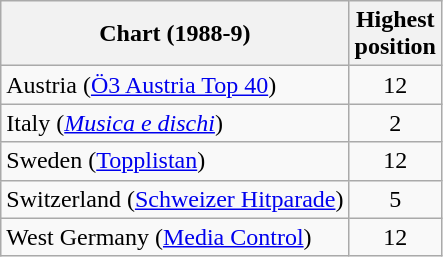<table class="wikitable">
<tr>
<th>Chart (1988-9)</th>
<th>Highest<br>position</th>
</tr>
<tr>
<td>Austria (<a href='#'>Ö3 Austria Top 40</a>)</td>
<td style="text-align:center">12</td>
</tr>
<tr>
<td>Italy (<em><a href='#'>Musica e dischi</a></em>)</td>
<td style="text-align:center">2</td>
</tr>
<tr>
<td>Sweden (<a href='#'>Topplistan</a>)</td>
<td style="text-align:center">12</td>
</tr>
<tr>
<td>Switzerland (<a href='#'>Schweizer Hitparade</a>)</td>
<td style="text-align:center">5</td>
</tr>
<tr>
<td>West Germany (<a href='#'>Media Control</a>)</td>
<td style="text-align:center">12</td>
</tr>
</table>
